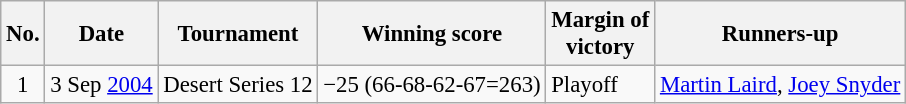<table class="wikitable" style="font-size:95%;">
<tr>
<th>No.</th>
<th>Date</th>
<th>Tournament</th>
<th>Winning score</th>
<th>Margin of<br>victory</th>
<th>Runners-up</th>
</tr>
<tr>
<td align=center>1</td>
<td align=right>3 Sep <a href='#'>2004</a></td>
<td>Desert Series 12</td>
<td>−25 (66-68-62-67=263)</td>
<td>Playoff</td>
<td> <a href='#'>Martin Laird</a>,  <a href='#'>Joey Snyder</a></td>
</tr>
</table>
